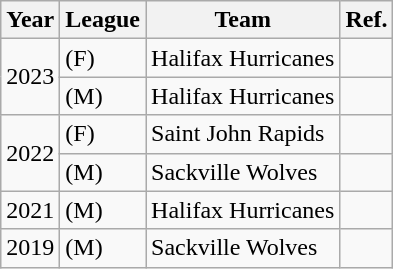<table class="wikitable">
<tr>
<th>Year</th>
<th>League</th>
<th>Team</th>
<th>Ref.</th>
</tr>
<tr>
<td rowspan="2">2023</td>
<td>(F)</td>
<td>Halifax Hurricanes</td>
<td></td>
</tr>
<tr>
<td>(M)</td>
<td>Halifax Hurricanes</td>
<td></td>
</tr>
<tr>
<td rowspan="2">2022</td>
<td>(F)</td>
<td>Saint John Rapids</td>
<td></td>
</tr>
<tr>
<td>(M)</td>
<td>Sackville Wolves</td>
<td></td>
</tr>
<tr>
<td>2021</td>
<td>(M)</td>
<td>Halifax Hurricanes</td>
<td></td>
</tr>
<tr>
<td>2019</td>
<td>(M)</td>
<td>Sackville Wolves</td>
<td></td>
</tr>
</table>
